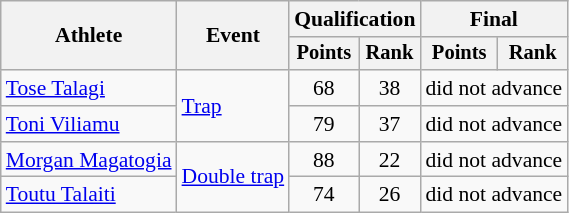<table class="wikitable" style="font-size:90%">
<tr>
<th rowspan=2>Athlete</th>
<th rowspan=2>Event</th>
<th colspan=2>Qualification</th>
<th colspan=2>Final</th>
</tr>
<tr style="font-size:95%">
<th>Points</th>
<th>Rank</th>
<th>Points</th>
<th>Rank</th>
</tr>
<tr align=center>
<td align=left><a href='#'>Tose Talagi</a></td>
<td align=left rowspan=2><a href='#'>Trap</a></td>
<td>68</td>
<td>38</td>
<td colspan=2>did not advance</td>
</tr>
<tr align=center>
<td align=left><a href='#'>Toni Viliamu</a></td>
<td>79</td>
<td>37</td>
<td colspan=2>did not advance</td>
</tr>
<tr align=center>
<td align=left><a href='#'>Morgan Magatogia</a></td>
<td align=left rowspan=2><a href='#'>Double trap</a></td>
<td>88</td>
<td>22</td>
<td colspan=2>did not advance</td>
</tr>
<tr align=center>
<td align=left><a href='#'>Toutu Talaiti</a></td>
<td>74</td>
<td>26</td>
<td colspan=2>did not advance</td>
</tr>
</table>
